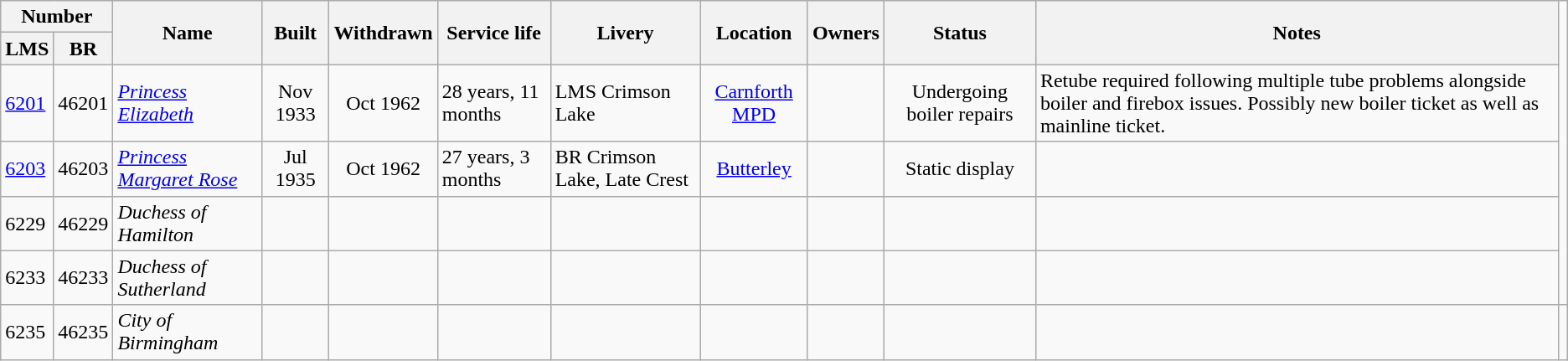<table class="wikitable">
<tr>
<th colspan="2">Number</th>
<th rowspan="2">Name</th>
<th rowspan="2">Built</th>
<th rowspan="2">Withdrawn</th>
<th rowspan="2">Service life</th>
<th rowspan="2">Livery</th>
<th rowspan="2">Location</th>
<th rowspan="2">Owners</th>
<th rowspan="2">Status</th>
<th rowspan="2">Notes</th>
</tr>
<tr>
<th>LMS</th>
<th>BR</th>
</tr>
<tr>
<td align=left><a href='#'>6201</a></td>
<td align=left>46201</td>
<td align=left><em><a href='#'>Princess Elizabeth</a></em></td>
<td align=center>Nov 1933</td>
<td align=center>Oct 1962</td>
<td align=left>28 years, 11 months</td>
<td align=left>LMS Crimson Lake</td>
<td align=center><a href='#'>Carnforth MPD</a></td>
<td align=center></td>
<td align=center>Undergoing boiler repairs</td>
<td>Retube required following multiple tube problems alongside boiler and firebox issues.  Possibly new boiler ticket as well as mainline ticket.</td>
</tr>
<tr>
<td align=left><a href='#'>6203</a></td>
<td align=left>46203</td>
<td align=left><em><a href='#'>Princess Margaret Rose</a></em></td>
<td align=center>Jul 1935</td>
<td align=center>Oct 1962</td>
<td align=left>27 years, 3 months</td>
<td align=left>BR Crimson Lake, Late Crest</td>
<td align=center><a href='#'>Butterley</a></td>
<td align=center></td>
<td align=center>Static display</td>
<td></td>
</tr>
<tr>
<td>6229</td>
<td>46229</td>
<td><em>Duchess of Hamilton</em></td>
<td></td>
<td></td>
<td></td>
<td></td>
<td></td>
<td></td>
<td></td>
<td></td>
</tr>
<tr>
<td>6233</td>
<td>46233</td>
<td><em>Duchess of Sutherland</em></td>
<td></td>
<td></td>
<td></td>
<td></td>
<td></td>
<td></td>
<td></td>
<td></td>
</tr>
<tr>
<td>6235</td>
<td>46235</td>
<td><em>City of Birmingham</em></td>
<td></td>
<td></td>
<td></td>
<td></td>
<td></td>
<td></td>
<td></td>
<td></td>
<td></td>
</tr>
</table>
